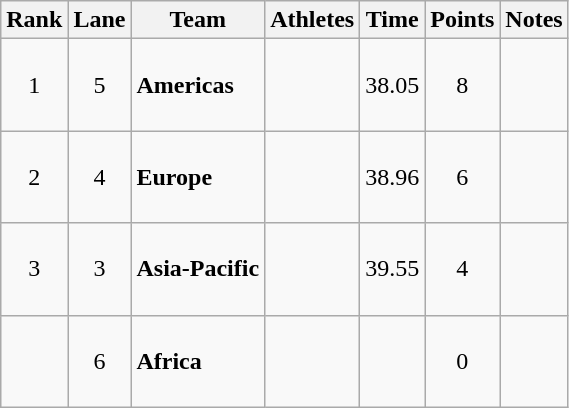<table class="wikitable sortable" style="text-align:center">
<tr>
<th>Rank</th>
<th>Lane</th>
<th>Team</th>
<th>Athletes</th>
<th>Time</th>
<th>Points</th>
<th>Notes</th>
</tr>
<tr>
<td>1</td>
<td>5</td>
<td align="left"><strong>Americas</strong></td>
<td align=left>  <br> <br>  <br></td>
<td>38.05</td>
<td>8</td>
<td></td>
</tr>
<tr>
<td>2</td>
<td>4</td>
<td align="left"><strong>Europe</strong></td>
<td align=left>  <br> <br>  <br></td>
<td>38.96</td>
<td>6</td>
<td></td>
</tr>
<tr>
<td>3</td>
<td>3</td>
<td align="left"><strong>Asia-Pacific</strong></td>
<td align=left>  <br> <br>  <br></td>
<td>39.55</td>
<td>4</td>
<td></td>
</tr>
<tr>
<td></td>
<td>6</td>
<td align="left"><strong>Africa</strong></td>
<td align=left>  <br> <br>  <br></td>
<td></td>
<td>0</td>
<td></td>
</tr>
</table>
